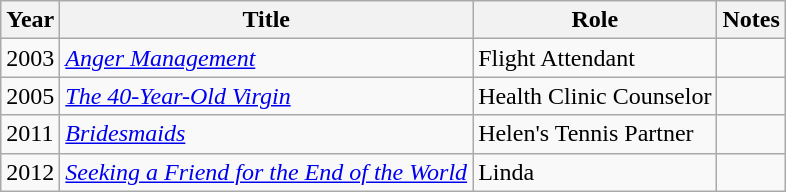<table class="wikitable sortable">
<tr>
<th>Year</th>
<th>Title</th>
<th>Role</th>
<th>Notes</th>
</tr>
<tr>
<td>2003</td>
<td><em><a href='#'>Anger Management</a></em></td>
<td>Flight Attendant</td>
<td></td>
</tr>
<tr>
<td>2005</td>
<td><em><a href='#'>The 40-Year-Old Virgin</a></em></td>
<td>Health Clinic Counselor</td>
<td></td>
</tr>
<tr>
<td>2011</td>
<td><em><a href='#'>Bridesmaids</a></em></td>
<td>Helen's Tennis Partner</td>
<td></td>
</tr>
<tr>
<td>2012</td>
<td><em><a href='#'>Seeking a Friend for the End of the World</a></em></td>
<td>Linda</td>
<td></td>
</tr>
</table>
